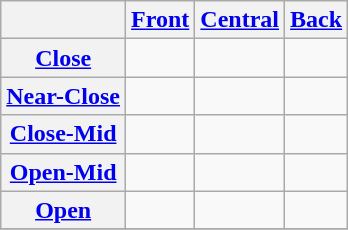<table class="wikitable" style="text-align: center;">
<tr>
<th> </th>
<th><a href='#'>Front</a></th>
<th><a href='#'>Central</a></th>
<th><a href='#'>Back</a></th>
</tr>
<tr>
<th><a href='#'>Close</a></th>
<td></td>
<td></td>
<td></td>
</tr>
<tr>
<th><a href='#'>Near-Close</a></th>
<td></td>
<td></td>
<td></td>
</tr>
<tr>
<th><a href='#'>Close-Mid</a></th>
<td></td>
<td></td>
<td></td>
</tr>
<tr>
<th><a href='#'>Open-Mid</a></th>
<td></td>
<td></td>
<td></td>
</tr>
<tr>
<th><a href='#'>Open</a></th>
<td></td>
<td></td>
<td></td>
</tr>
<tr>
</tr>
</table>
